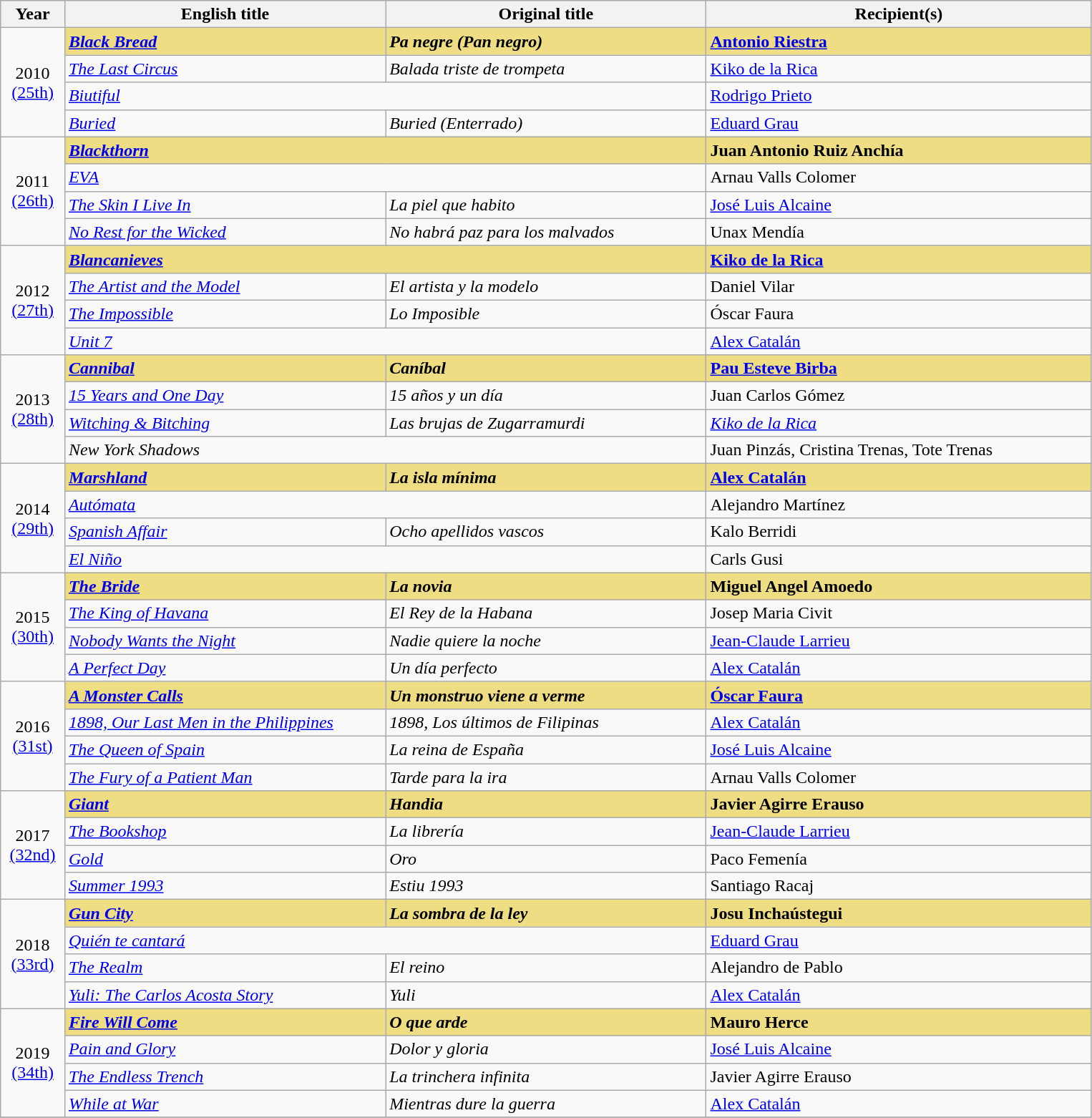<table class="wikitable sortable" style="text-align:left;"style="width:95%">
<tr>
<th scope="col" style="width:5%;">Year</th>
<th scope="col" style="width:25%;">English title</th>
<th scope="col" style="width:25%;">Original title</th>
<th scope="col" style="width:30%;">Recipient(s)</th>
</tr>
<tr>
<td rowspan="4" style="text-align:center;">2010<br><a href='#'>(25th)</a></td>
<td style="background:#eedd82;"><strong><em><a href='#'>Black Bread</a></em></strong></td>
<td style="background:#eedd82;"><strong><em>Pa negre (Pan negro)</em></strong></td>
<td style="background:#eedd82;"><strong><a href='#'>Antonio Riestra</a></strong></td>
</tr>
<tr>
<td><em><a href='#'>The Last Circus</a></em></td>
<td><em>Balada triste de trompeta</em></td>
<td><a href='#'>Kiko de la Rica</a></td>
</tr>
<tr>
<td colspan="2"><em><a href='#'>Biutiful</a></em></td>
<td><a href='#'>Rodrigo Prieto</a></td>
</tr>
<tr>
<td><em><a href='#'>Buried</a></em></td>
<td><em>Buried (Enterrado)</em></td>
<td><a href='#'>Eduard Grau</a></td>
</tr>
<tr>
<td rowspan="4" style="text-align:center;">2011<br><a href='#'>(26th)</a></td>
<td colspan="2" style="background:#eedd82;"><strong><em><a href='#'>Blackthorn</a></em></strong></td>
<td style="background:#eedd82;"><strong>Juan Antonio Ruiz Anchía</strong></td>
</tr>
<tr>
<td colspan="2"><em><a href='#'>EVA</a></em></td>
<td>Arnau Valls Colomer</td>
</tr>
<tr>
<td><em><a href='#'>The Skin I Live In</a></em></td>
<td><em>La piel que habito</em></td>
<td><a href='#'>José Luis Alcaine</a></td>
</tr>
<tr>
<td><em><a href='#'>No Rest for the Wicked</a></em></td>
<td><em>No habrá paz para los malvados</em></td>
<td>Unax Mendía</td>
</tr>
<tr>
<td rowspan="4" style="text-align:center;">2012<br><a href='#'>(27th)</a></td>
<td colspan="2" style="background:#eedd82;"><strong><em><a href='#'>Blancanieves</a></em></strong></td>
<td style="background:#eedd82;"><strong><a href='#'>Kiko de la Rica</a></strong></td>
</tr>
<tr>
<td><em><a href='#'>The Artist and the Model</a></em></td>
<td><em>El artista y la modelo</em></td>
<td>Daniel Vilar</td>
</tr>
<tr>
<td><em><a href='#'>The Impossible</a></em></td>
<td><em>Lo Imposible</em></td>
<td>Óscar Faura</td>
</tr>
<tr>
<td colspan="2"><em><a href='#'>Unit 7</a></em></td>
<td><a href='#'>Alex Catalán</a></td>
</tr>
<tr>
<td rowspan="4" style="text-align:center;">2013<br><a href='#'>(28th)</a></td>
<td style="background:#eedd82;"><strong><em><a href='#'>Cannibal</a></em></strong></td>
<td style="background:#eedd82;"><strong><em>Caníbal</em></strong></td>
<td style="background:#eedd82;"><strong><a href='#'>Pau Esteve Birba</a></strong></td>
</tr>
<tr>
<td><em><a href='#'>15 Years and One Day</a></em></td>
<td><em>15 años y un día</em></td>
<td>Juan Carlos Gómez</td>
</tr>
<tr>
<td><em><a href='#'>Witching & Bitching</a></em></td>
<td><em>Las brujas de Zugarramurdi</em></td>
<td><em><a href='#'>Kiko de la Rica</a></em></td>
</tr>
<tr>
<td colspan="2"><em>New York Shadows</em></td>
<td>Juan Pinzás, Cristina Trenas, Tote Trenas</td>
</tr>
<tr>
<td rowspan="4" style="text-align:center;">2014<br><a href='#'>(29th)</a></td>
<td style="background:#eedd82;"><strong><em><a href='#'>Marshland</a></em></strong></td>
<td style="background:#eedd82;"><strong><em>La isla mínima</em></strong></td>
<td style="background:#eedd82;"><strong><a href='#'>Alex Catalán</a></strong></td>
</tr>
<tr>
<td colspan="2"><em><a href='#'>Autómata</a></em></td>
<td>Alejandro Martínez</td>
</tr>
<tr>
<td><em><a href='#'>Spanish Affair</a></em></td>
<td><em>Ocho apellidos vascos</em></td>
<td>Kalo Berridi</td>
</tr>
<tr>
<td colspan=2><em><a href='#'>El Niño</a></em></td>
<td>Carls Gusi</td>
</tr>
<tr>
<td rowspan="4" style="text-align:center;">2015<br><a href='#'>(30th)</a></td>
<td style="background:#eedd82;"><strong><em><a href='#'>The Bride</a></em></strong></td>
<td style="background:#eedd82;"><strong><em>La novia</em></strong></td>
<td style="background:#eedd82;"><strong>Miguel Angel Amoedo</strong></td>
</tr>
<tr>
<td><em><a href='#'>The King of Havana</a></em></td>
<td><em>El Rey de la Habana</em></td>
<td>Josep Maria Civit</td>
</tr>
<tr>
<td><em><a href='#'>Nobody Wants the Night</a></em></td>
<td><em>Nadie quiere la noche</em></td>
<td><a href='#'>Jean-Claude Larrieu</a></td>
</tr>
<tr>
<td><em><a href='#'>A Perfect Day</a></em></td>
<td><em>Un día perfecto</em></td>
<td><a href='#'>Alex Catalán</a></td>
</tr>
<tr>
<td rowspan="4" style="text-align:center;">2016<br><a href='#'>(31st)</a><br></td>
<td style="background:#eedd82;"><strong><em><a href='#'>A Monster Calls</a></em></strong></td>
<td style="background:#eedd82;"><strong><em>Un monstruo viene a verme</em></strong></td>
<td style="background:#eedd82;"><strong><a href='#'>Óscar Faura</a></strong></td>
</tr>
<tr>
<td><em><a href='#'>1898, Our Last Men in the Philippines</a></em></td>
<td><em>1898, Los últimos de Filipinas</em></td>
<td><a href='#'>Alex Catalán</a></td>
</tr>
<tr>
<td><em><a href='#'>The Queen of Spain</a></em></td>
<td><em>La reina de España</em></td>
<td><a href='#'>José Luis Alcaine</a></td>
</tr>
<tr>
<td><em><a href='#'>The Fury of a Patient Man</a></em></td>
<td><em>Tarde para la ira</em></td>
<td>Arnau Valls Colomer</td>
</tr>
<tr>
<td rowspan="4" style="text-align:center;">2017<br><a href='#'>(32nd)</a><br></td>
<td style="background:#eedd82;"><strong><em><a href='#'>Giant</a></em></strong></td>
<td style="background:#eedd82;"><strong><em>Handia</em></strong></td>
<td style="background:#eedd82;"><strong>Javier Agirre Erauso</strong></td>
</tr>
<tr>
<td><em><a href='#'>The Bookshop</a></em></td>
<td><em>La librería</em></td>
<td><a href='#'>Jean-Claude Larrieu</a></td>
</tr>
<tr>
<td><em><a href='#'>Gold</a></em></td>
<td><em>Oro</em></td>
<td>Paco Femenía</td>
</tr>
<tr>
<td><em><a href='#'>Summer 1993</a></em></td>
<td><em>Estiu 1993</em></td>
<td>Santiago Racaj</td>
</tr>
<tr>
<td rowspan="4" style="text-align:center;">2018<br><a href='#'>(33rd)</a><br></td>
<td style="background:#eedd82;"><strong><em><a href='#'>Gun City</a></em></strong></td>
<td style="background:#eedd82;"><strong><em>La sombra de la ley</em></strong></td>
<td style="background:#eedd82;"><strong>Josu Inchaústegui</strong></td>
</tr>
<tr>
<td colspan="2"><em><a href='#'>Quién te cantará</a></em></td>
<td><a href='#'>Eduard Grau</a></td>
</tr>
<tr>
<td><em><a href='#'>The Realm</a></em></td>
<td><em>El reino</em></td>
<td>Alejandro de Pablo</td>
</tr>
<tr>
<td><em><a href='#'>Yuli: The Carlos Acosta Story</a></em></td>
<td><em>Yuli</em></td>
<td><a href='#'>Alex Catalán</a></td>
</tr>
<tr>
<td rowspan="4" style="text-align:center;">2019<br><a href='#'>(34th)</a><br></td>
<td style="background:#eedd82;"><strong><em><a href='#'>Fire Will Come</a></em></strong></td>
<td style="background:#eedd82;"><strong><em>O que arde</em></strong></td>
<td style="background:#eedd82;"><strong>Mauro Herce</strong></td>
</tr>
<tr>
<td><em><a href='#'>Pain and Glory</a></em></td>
<td><em>Dolor y gloria</em></td>
<td><a href='#'>José Luis Alcaine</a></td>
</tr>
<tr>
<td><em><a href='#'>The Endless Trench</a></em></td>
<td><em>La trinchera infinita</em></td>
<td>Javier Agirre Erauso</td>
</tr>
<tr>
<td><em><a href='#'>While at War</a></em></td>
<td><em>Mientras dure la guerra</em></td>
<td><a href='#'>Alex Catalán</a></td>
</tr>
<tr>
</tr>
</table>
